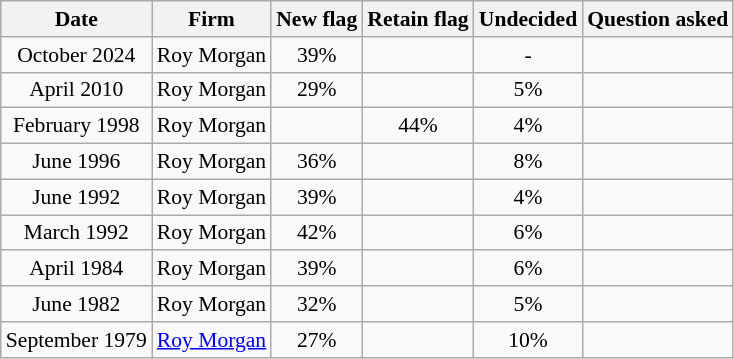<table class="wikitable plainrowheaders" style="font-size:90%;text-align:center">
<tr>
<th>Date</th>
<th>Firm</th>
<th>New flag</th>
<th>Retain flag</th>
<th>Undecided</th>
<th>Question asked</th>
</tr>
<tr>
<td>October 2024</td>
<td>Roy Morgan</td>
<td>39%</td>
<td></td>
<td>-</td>
<td></td>
</tr>
<tr>
<td>April 2010</td>
<td>Roy Morgan</td>
<td>29%</td>
<td></td>
<td>5%</td>
<td></td>
</tr>
<tr>
<td>February 1998</td>
<td>Roy Morgan</td>
<td></td>
<td>44%</td>
<td>4%</td>
<td></td>
</tr>
<tr>
<td>June 1996</td>
<td>Roy Morgan</td>
<td>36%</td>
<td></td>
<td>8%</td>
<td></td>
</tr>
<tr>
<td>June 1992</td>
<td>Roy Morgan</td>
<td>39%</td>
<td></td>
<td>4%</td>
<td></td>
</tr>
<tr>
<td>March 1992</td>
<td>Roy Morgan</td>
<td>42%</td>
<td></td>
<td>6%</td>
<td></td>
</tr>
<tr>
<td>April 1984</td>
<td>Roy Morgan</td>
<td>39%</td>
<td></td>
<td>6%</td>
<td></td>
</tr>
<tr>
<td>June 1982</td>
<td>Roy Morgan</td>
<td>32%</td>
<td></td>
<td>5%</td>
<td></td>
</tr>
<tr>
<td>September 1979</td>
<td><a href='#'>Roy Morgan</a></td>
<td>27%</td>
<td></td>
<td>10%</td>
<td></td>
</tr>
</table>
